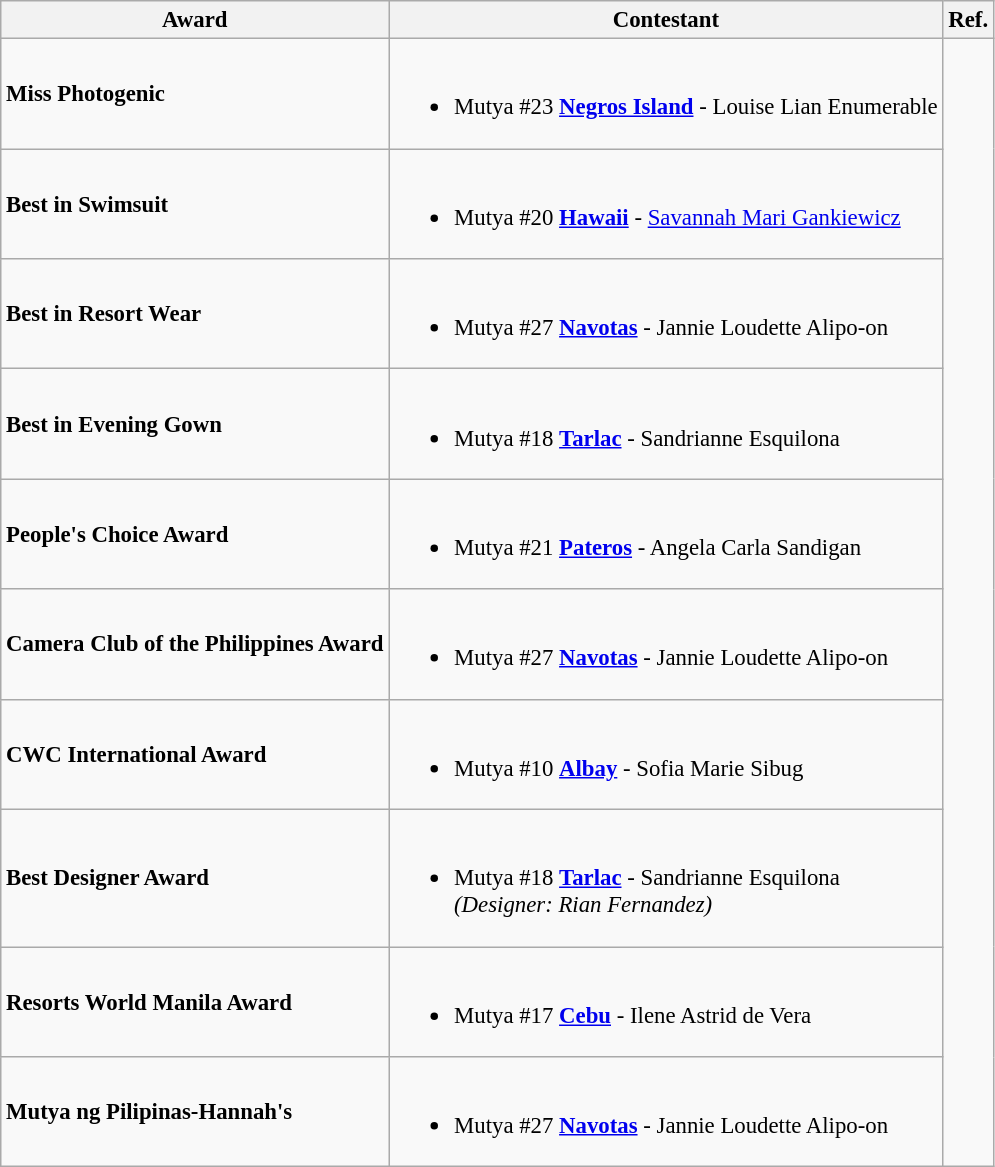<table class="wikitable " style="font-size: 95%;">
<tr>
<th>Award</th>
<th>Contestant</th>
<th>Ref.</th>
</tr>
<tr>
<td><strong>Miss Photogenic</strong></td>
<td><br><ul><li>Mutya #23 <strong><a href='#'>Negros Island</a></strong> - Louise Lian Enumerable</li></ul></td>
<td rowspan="10"><br><br><br></td>
</tr>
<tr>
<td><strong>Best in Swimsuit</strong></td>
<td><br><ul><li>Mutya #20 <a href='#'><strong>Hawaii</strong></a> - <a href='#'>Savannah Mari Gankiewicz</a></li></ul></td>
</tr>
<tr>
<td><strong>Best in Resort Wear</strong></td>
<td><br><ul><li>Mutya #27 <strong><a href='#'>Navotas</a></strong> - Jannie Loudette Alipo-on</li></ul></td>
</tr>
<tr>
<td><strong>Best in Evening Gown</strong></td>
<td><br><ul><li>Mutya #18 <strong><a href='#'>Tarlac</a></strong> - Sandrianne Esquilona</li></ul></td>
</tr>
<tr>
<td><strong>People's Choice Award</strong></td>
<td><br><ul><li>Mutya #21 <strong><a href='#'>Pateros</a></strong> - Angela Carla Sandigan</li></ul></td>
</tr>
<tr>
<td><strong>Camera Club of the Philippines Award</strong></td>
<td><br><ul><li>Mutya #27 <strong><a href='#'>Navotas</a></strong> - Jannie Loudette Alipo-on</li></ul></td>
</tr>
<tr>
<td><strong>CWC International Award</strong></td>
<td><br><ul><li>Mutya #10 <strong><a href='#'>Albay</a></strong> - Sofia Marie Sibug</li></ul></td>
</tr>
<tr>
<td><strong>Best Designer Award</strong></td>
<td><br><ul><li>Mutya #18 <strong><a href='#'>Tarlac</a></strong> - Sandrianne Esquilona<br><em>(Designer: Rian Fernandez)</em></li></ul></td>
</tr>
<tr>
<td><strong>Resorts World Manila Award</strong></td>
<td><br><ul><li>Mutya #17 <strong><a href='#'>Cebu</a></strong> - Ilene Astrid de Vera</li></ul></td>
</tr>
<tr>
<td><strong>Mutya ng Pilipinas-Hannah's</strong></td>
<td><br><ul><li>Mutya #27 <strong><a href='#'>Navotas</a></strong> - Jannie Loudette Alipo-on</li></ul></td>
</tr>
</table>
